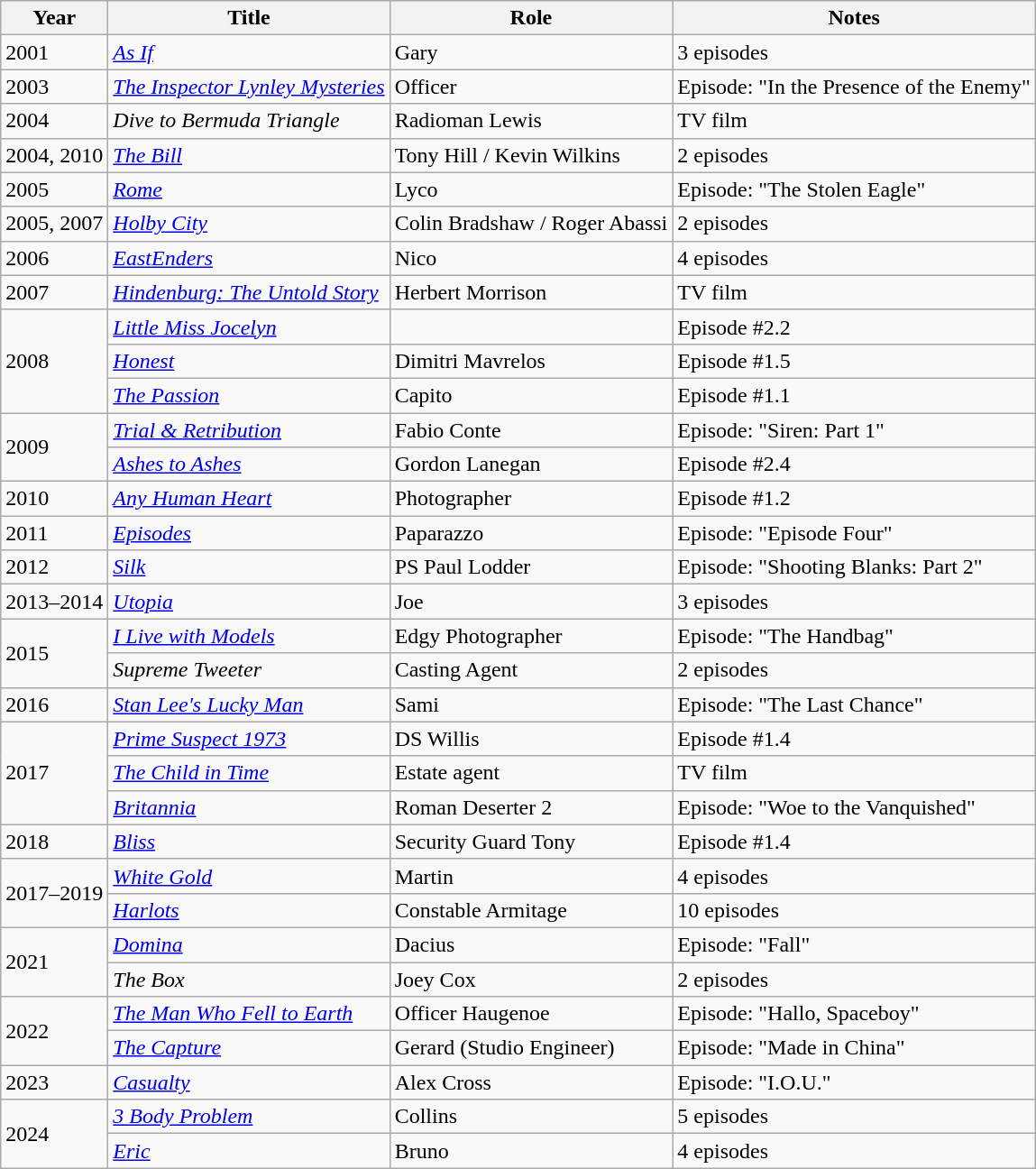<table class="wikitable sortable">
<tr>
<th>Year</th>
<th>Title</th>
<th>Role</th>
<th class="unsortable">Notes</th>
</tr>
<tr>
<td>2001</td>
<td><em><a href='#'>As If</a></em></td>
<td>Gary</td>
<td>3 episodes</td>
</tr>
<tr>
<td>2003</td>
<td><em><a href='#'>The Inspector Lynley Mysteries</a></em></td>
<td>Officer</td>
<td>Episode: "In the Presence of the Enemy"</td>
</tr>
<tr>
<td>2004</td>
<td><em>Dive to Bermuda Triangle</em></td>
<td>Radioman Lewis</td>
<td>TV film</td>
</tr>
<tr>
<td>2004, 2010</td>
<td><em><a href='#'>The Bill</a></em></td>
<td>Tony Hill / Kevin Wilkins</td>
<td>2 episodes</td>
</tr>
<tr>
<td>2005</td>
<td><em><a href='#'>Rome</a></em></td>
<td>Lyco</td>
<td>Episode: "The Stolen Eagle"</td>
</tr>
<tr>
<td>2005, 2007</td>
<td><em><a href='#'>Holby City</a></em></td>
<td>Colin Bradshaw / Roger Abassi</td>
<td>2 episodes</td>
</tr>
<tr>
<td>2006</td>
<td><em><a href='#'>EastEnders</a></em></td>
<td>Nico</td>
<td>4 episodes</td>
</tr>
<tr>
<td>2007</td>
<td><em><a href='#'>Hindenburg: The Untold Story</a></em></td>
<td>Herbert Morrison</td>
<td>TV film</td>
</tr>
<tr>
<td rowspan="3">2008</td>
<td><em><a href='#'>Little Miss Jocelyn</a></em></td>
<td></td>
<td>Episode #2.2</td>
</tr>
<tr>
<td><em><a href='#'>Honest</a></em></td>
<td>Dimitri Mavrelos</td>
<td>Episode #1.5</td>
</tr>
<tr>
<td><em><a href='#'>The Passion</a></em></td>
<td>Capito</td>
<td>Episode #1.1</td>
</tr>
<tr>
<td rowspan="2">2009</td>
<td><em><a href='#'>Trial & Retribution</a></em></td>
<td>Fabio Conte</td>
<td>Episode: "Siren: Part 1"</td>
</tr>
<tr>
<td><em><a href='#'>Ashes to Ashes</a></em></td>
<td>Gordon Lanegan</td>
<td>Episode #2.4</td>
</tr>
<tr>
<td>2010</td>
<td><em><a href='#'>Any Human Heart</a></em></td>
<td>Photographer</td>
<td>Episode #1.2</td>
</tr>
<tr>
<td>2011</td>
<td><em><a href='#'>Episodes</a></em></td>
<td>Paparazzo</td>
<td>Episode: "Episode Four"</td>
</tr>
<tr>
<td>2012</td>
<td><em><a href='#'>Silk</a></em></td>
<td>PS Paul Lodder</td>
<td>Episode: "Shooting Blanks: Part 2"</td>
</tr>
<tr>
<td>2013–2014</td>
<td><em><a href='#'>Utopia</a></em></td>
<td>Joe</td>
<td>3 episodes</td>
</tr>
<tr>
<td rowspan="2">2015</td>
<td><em><a href='#'>I Live with Models</a></em></td>
<td>Edgy Photographer</td>
<td>Episode: "The Handbag"</td>
</tr>
<tr>
<td><em>Supreme Tweeter</em></td>
<td>Casting Agent</td>
<td>2 episodes</td>
</tr>
<tr>
<td>2016</td>
<td><em><a href='#'>Stan Lee's Lucky Man</a></em></td>
<td>Sami</td>
<td>Episode: "The Last Chance"</td>
</tr>
<tr>
<td rowspan="3">2017</td>
<td><em><a href='#'>Prime Suspect 1973</a></em></td>
<td>DS Willis</td>
<td>Episode #1.4</td>
</tr>
<tr>
<td><em><a href='#'>The Child in Time</a></em></td>
<td>Estate agent</td>
<td>TV film</td>
</tr>
<tr>
<td><em><a href='#'>Britannia</a></em></td>
<td>Roman Deserter 2</td>
<td>Episode: "Woe to the Vanquished"</td>
</tr>
<tr>
<td>2018</td>
<td><em><a href='#'>Bliss</a></em></td>
<td>Security Guard Tony</td>
<td>Episode #1.4</td>
</tr>
<tr>
<td rowspan="2">2017–2019</td>
<td><em><a href='#'>White Gold</a></em></td>
<td>Martin</td>
<td>4 episodes</td>
</tr>
<tr>
<td><em><a href='#'>Harlots</a></em></td>
<td>Constable Armitage</td>
<td>10 episodes</td>
</tr>
<tr>
<td rowspan="2">2021</td>
<td><em><a href='#'>Domina</a></em></td>
<td>Dacius</td>
<td>Episode: "Fall"</td>
</tr>
<tr>
<td><em>The Box</em></td>
<td>Joey Cox</td>
<td>2 episodes</td>
</tr>
<tr>
<td rowspan="2">2022</td>
<td><em><a href='#'>The Man Who Fell to Earth</a></em></td>
<td>Officer Haugenoe</td>
<td>Episode: "Hallo, Spaceboy"</td>
</tr>
<tr>
<td><em><a href='#'>The Capture</a></em></td>
<td>Gerard (Studio Engineer)</td>
<td>Episode: "Made in China"</td>
</tr>
<tr>
<td>2023</td>
<td><em><a href='#'>Casualty</a></em></td>
<td>Alex Cross</td>
<td>Episode: "I.O.U."</td>
</tr>
<tr>
<td rowspan="2">2024</td>
<td><em><a href='#'>3 Body Problem</a></em></td>
<td>Collins</td>
<td>5 episodes</td>
</tr>
<tr>
<td><em><a href='#'>Eric</a></em></td>
<td>Bruno</td>
<td>4 episodes</td>
</tr>
</table>
